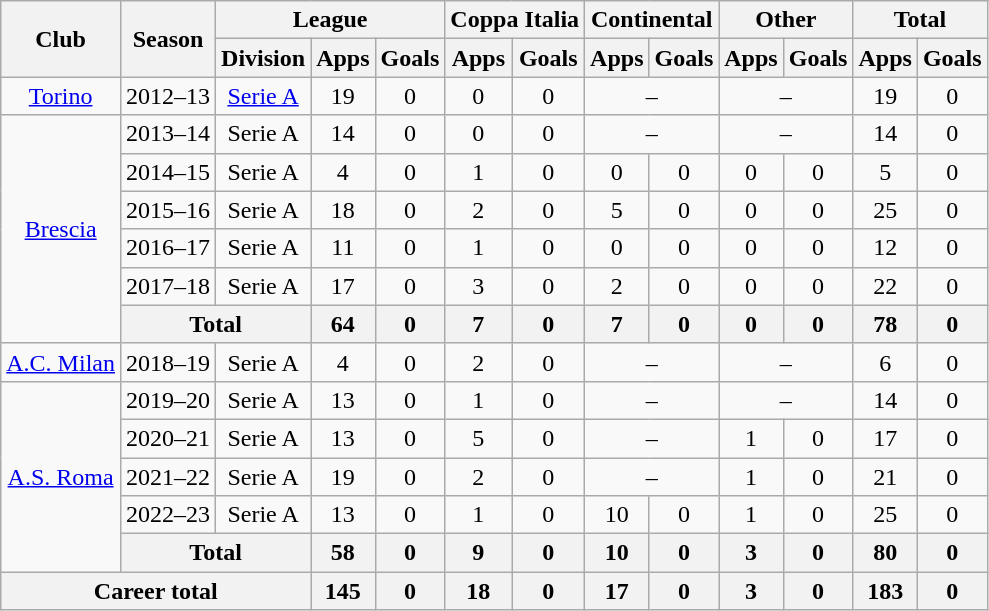<table class="wikitable" style="text-align:center">
<tr>
<th rowspan="2">Club</th>
<th rowspan="2">Season</th>
<th colspan="3">League</th>
<th colspan="2">Coppa Italia</th>
<th colspan="2">Continental</th>
<th colspan="2">Other</th>
<th colspan="2">Total</th>
</tr>
<tr>
<th>Division</th>
<th>Apps</th>
<th>Goals</th>
<th>Apps</th>
<th>Goals</th>
<th>Apps</th>
<th>Goals</th>
<th>Apps</th>
<th>Goals</th>
<th>Apps</th>
<th>Goals</th>
</tr>
<tr>
<td><a href='#'>Torino</a></td>
<td>2012–13</td>
<td><a href='#'>Serie A</a></td>
<td>19</td>
<td>0</td>
<td>0</td>
<td>0</td>
<td colspan="2">–</td>
<td colspan="2">–</td>
<td>19</td>
<td>0</td>
</tr>
<tr>
<td rowspan="6"><a href='#'>Brescia</a></td>
<td>2013–14</td>
<td>Serie A</td>
<td>14</td>
<td>0</td>
<td>0</td>
<td>0</td>
<td colspan="2">–</td>
<td colspan="2">–</td>
<td>14</td>
<td>0</td>
</tr>
<tr>
<td>2014–15</td>
<td>Serie A</td>
<td>4</td>
<td>0</td>
<td>1</td>
<td>0</td>
<td>0</td>
<td>0</td>
<td>0</td>
<td>0</td>
<td>5</td>
<td>0</td>
</tr>
<tr>
<td>2015–16</td>
<td>Serie A</td>
<td>18</td>
<td>0</td>
<td>2</td>
<td>0</td>
<td>5</td>
<td>0</td>
<td>0</td>
<td>0</td>
<td>25</td>
<td>0</td>
</tr>
<tr>
<td>2016–17</td>
<td>Serie A</td>
<td>11</td>
<td>0</td>
<td>1</td>
<td>0</td>
<td>0</td>
<td>0</td>
<td>0</td>
<td>0</td>
<td>12</td>
<td>0</td>
</tr>
<tr>
<td>2017–18</td>
<td>Serie A</td>
<td>17</td>
<td>0</td>
<td>3</td>
<td>0</td>
<td>2</td>
<td>0</td>
<td>0</td>
<td>0</td>
<td>22</td>
<td>0</td>
</tr>
<tr>
<th colspan="2">Total</th>
<th>64</th>
<th>0</th>
<th>7</th>
<th>0</th>
<th>7</th>
<th>0</th>
<th>0</th>
<th>0</th>
<th>78</th>
<th>0</th>
</tr>
<tr>
<td><a href='#'>A.C. Milan</a></td>
<td>2018–19</td>
<td>Serie A</td>
<td>4</td>
<td>0</td>
<td>2</td>
<td>0</td>
<td colspan="2">–</td>
<td colspan="2">–</td>
<td>6</td>
<td>0</td>
</tr>
<tr>
<td rowspan="5"><a href='#'>A.S. Roma</a></td>
<td>2019–20</td>
<td>Serie A</td>
<td>13</td>
<td>0</td>
<td>1</td>
<td>0</td>
<td colspan="2">–</td>
<td colspan="2">–</td>
<td>14</td>
<td>0</td>
</tr>
<tr>
<td>2020–21</td>
<td>Serie A</td>
<td>13</td>
<td>0</td>
<td>5</td>
<td>0</td>
<td colspan="2">–</td>
<td>1</td>
<td>0</td>
<td>17</td>
<td>0</td>
</tr>
<tr>
<td>2021–22</td>
<td>Serie A</td>
<td>19</td>
<td>0</td>
<td>2</td>
<td>0</td>
<td colspan="2">–</td>
<td>1</td>
<td>0</td>
<td>21</td>
<td>0</td>
</tr>
<tr>
<td>2022–23</td>
<td>Serie A</td>
<td>13</td>
<td>0</td>
<td>1</td>
<td>0</td>
<td>10</td>
<td>0</td>
<td>1</td>
<td>0</td>
<td>25</td>
<td>0</td>
</tr>
<tr>
<th colspan="2">Total</th>
<th>58</th>
<th>0</th>
<th>9</th>
<th>0</th>
<th>10</th>
<th>0</th>
<th>3</th>
<th>0</th>
<th>80</th>
<th>0</th>
</tr>
<tr>
<th colspan="3">Career total</th>
<th>145</th>
<th>0</th>
<th>18</th>
<th>0</th>
<th>17</th>
<th>0</th>
<th>3</th>
<th>0</th>
<th>183</th>
<th>0</th>
</tr>
</table>
